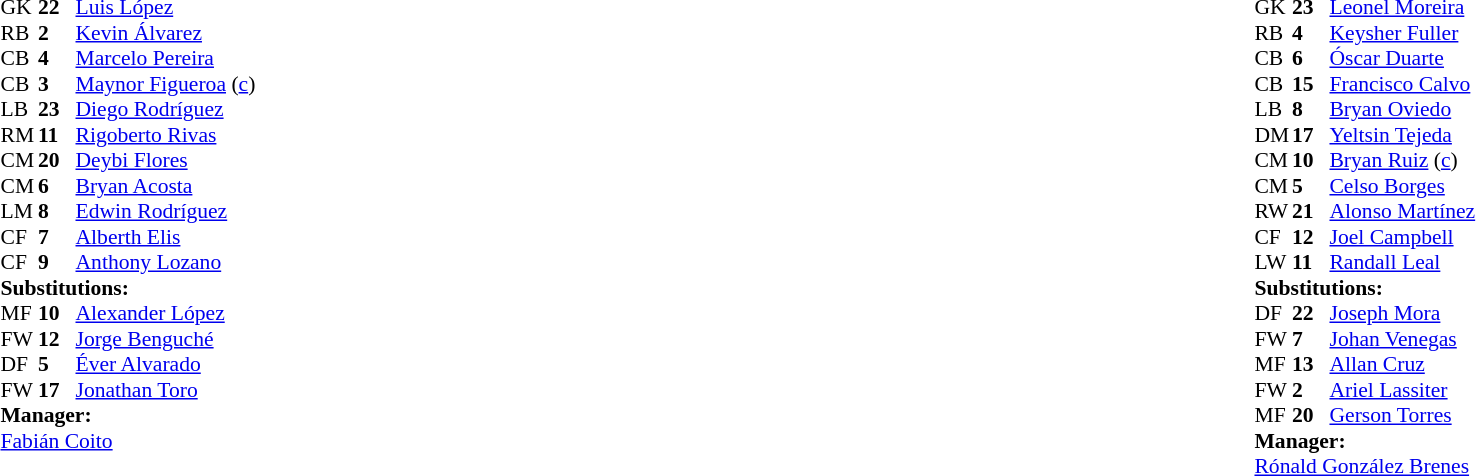<table width="100%">
<tr>
<td valign="top" width="40%"><br><table style="font-size:90%" cellspacing="0" cellpadding="0">
<tr>
<th width=25></th>
<th width=25></th>
</tr>
<tr>
<td>GK</td>
<td><strong>22</strong></td>
<td><a href='#'>Luis López</a></td>
</tr>
<tr>
<td>RB</td>
<td><strong>2</strong></td>
<td><a href='#'>Kevin Álvarez</a></td>
<td></td>
</tr>
<tr>
<td>CB</td>
<td><strong>4</strong></td>
<td><a href='#'>Marcelo Pereira</a></td>
</tr>
<tr>
<td>CB</td>
<td><strong>3</strong></td>
<td><a href='#'>Maynor Figueroa</a> (<a href='#'>c</a>)</td>
</tr>
<tr>
<td>LB</td>
<td><strong>23</strong></td>
<td><a href='#'>Diego Rodríguez</a></td>
<td></td>
<td></td>
</tr>
<tr>
<td>RM</td>
<td><strong>11</strong></td>
<td><a href='#'>Rigoberto Rivas</a></td>
<td></td>
<td></td>
</tr>
<tr>
<td>CM</td>
<td><strong>20</strong></td>
<td><a href='#'>Deybi Flores</a></td>
</tr>
<tr>
<td>CM</td>
<td><strong>6</strong></td>
<td><a href='#'>Bryan Acosta</a></td>
</tr>
<tr>
<td>LM</td>
<td><strong>8</strong></td>
<td><a href='#'>Edwin Rodríguez</a></td>
<td></td>
<td></td>
</tr>
<tr>
<td>CF</td>
<td><strong>7</strong></td>
<td><a href='#'>Alberth Elis</a></td>
</tr>
<tr>
<td>CF</td>
<td><strong>9</strong></td>
<td><a href='#'>Anthony Lozano</a></td>
<td></td>
<td></td>
</tr>
<tr>
<td colspan=3><strong>Substitutions:</strong></td>
</tr>
<tr>
<td>MF</td>
<td><strong>10</strong></td>
<td><a href='#'>Alexander López</a></td>
<td></td>
<td></td>
</tr>
<tr>
<td>FW</td>
<td><strong>12</strong></td>
<td><a href='#'>Jorge Benguché</a></td>
<td></td>
<td></td>
</tr>
<tr>
<td>DF</td>
<td><strong>5</strong></td>
<td><a href='#'>Éver Alvarado</a></td>
<td></td>
<td></td>
</tr>
<tr>
<td>FW</td>
<td><strong>17</strong></td>
<td><a href='#'>Jonathan Toro</a></td>
<td></td>
<td></td>
</tr>
<tr>
<td colspan=3><strong>Manager:</strong></td>
</tr>
<tr>
<td colspan=3> <a href='#'>Fabián Coito</a></td>
</tr>
</table>
</td>
<td valign="top" width="50%"><br><table style="font-size:90%; margin:auto" cellspacing="0" cellpadding="0">
<tr>
<th width=25></th>
<th width=25></th>
</tr>
<tr>
<td>GK</td>
<td><strong>23</strong></td>
<td><a href='#'>Leonel Moreira</a></td>
</tr>
<tr>
<td>RB</td>
<td><strong>4</strong></td>
<td><a href='#'>Keysher Fuller</a></td>
</tr>
<tr>
<td>CB</td>
<td><strong>6</strong></td>
<td><a href='#'>Óscar Duarte</a></td>
</tr>
<tr>
<td>CB</td>
<td><strong>15</strong></td>
<td><a href='#'>Francisco Calvo</a></td>
</tr>
<tr>
<td>LB</td>
<td><strong>8</strong></td>
<td><a href='#'>Bryan Oviedo</a></td>
<td></td>
<td></td>
</tr>
<tr>
<td>DM</td>
<td><strong>17</strong></td>
<td><a href='#'>Yeltsin Tejeda</a></td>
</tr>
<tr>
<td>CM</td>
<td><strong>10</strong></td>
<td><a href='#'>Bryan Ruiz</a> (<a href='#'>c</a>)</td>
<td></td>
<td></td>
</tr>
<tr>
<td>CM</td>
<td><strong>5</strong></td>
<td><a href='#'>Celso Borges</a></td>
<td></td>
<td></td>
</tr>
<tr>
<td>RW</td>
<td><strong>21</strong></td>
<td><a href='#'>Alonso Martínez</a></td>
<td></td>
</tr>
<tr>
<td>CF</td>
<td><strong>12</strong></td>
<td><a href='#'>Joel Campbell</a></td>
<td></td>
<td></td>
</tr>
<tr>
<td>LW</td>
<td><strong>11</strong></td>
<td><a href='#'>Randall Leal</a></td>
<td></td>
<td></td>
</tr>
<tr>
<td colspan=3><strong>Substitutions:</strong></td>
</tr>
<tr>
<td>DF</td>
<td><strong>22</strong></td>
<td><a href='#'>Joseph Mora</a></td>
<td></td>
<td></td>
</tr>
<tr>
<td>FW</td>
<td><strong>7</strong></td>
<td><a href='#'>Johan Venegas</a></td>
<td></td>
<td></td>
</tr>
<tr>
<td>MF</td>
<td><strong>13</strong></td>
<td><a href='#'>Allan Cruz</a></td>
<td></td>
<td></td>
</tr>
<tr>
<td>FW</td>
<td><strong>2</strong></td>
<td><a href='#'>Ariel Lassiter</a></td>
<td></td>
<td></td>
</tr>
<tr>
<td>MF</td>
<td><strong>20</strong></td>
<td><a href='#'>Gerson Torres</a></td>
<td></td>
<td></td>
</tr>
<tr>
<td colspan=3><strong>Manager:</strong></td>
</tr>
<tr>
<td colspan=3> <a href='#'>Rónald González Brenes</a></td>
</tr>
</table>
</td>
</tr>
</table>
